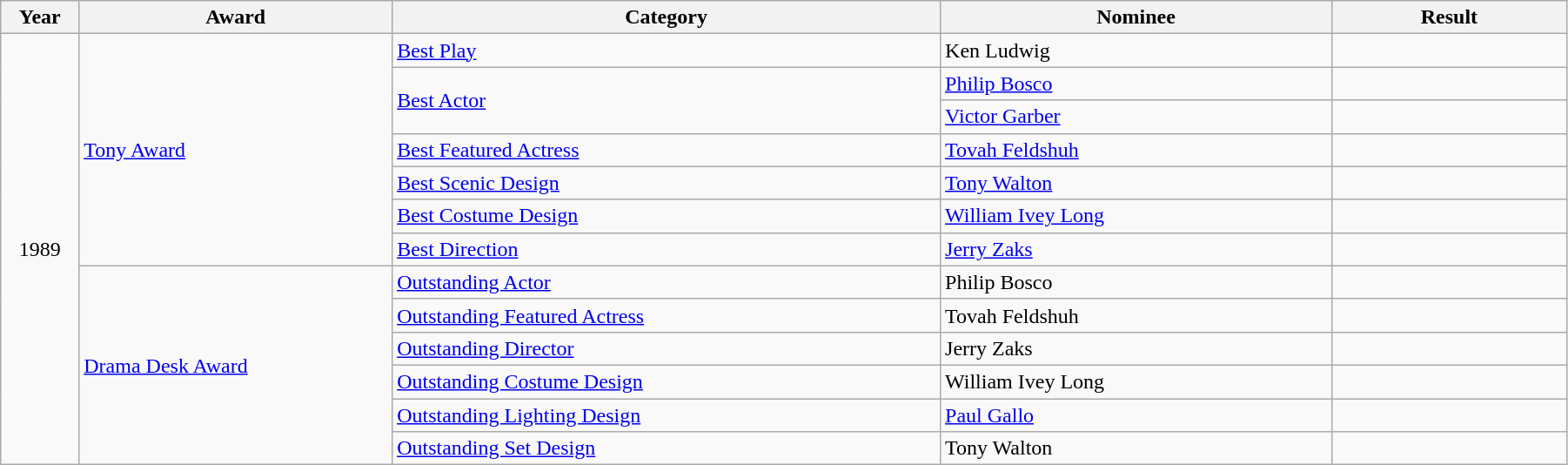<table class="wikitable" style="width:95%;">
<tr style="vertical-align:bottom;">
<th style="width:5%;">Year</th>
<th style="width:20%;">Award</th>
<th style="width:35%;">Category</th>
<th style="width:25%;">Nominee</th>
<th style="width:15%;">Result</th>
</tr>
<tr>
<td rowspan="13" style="text-align:center;">1989</td>
<td rowspan="7"><a href='#'>Tony Award</a></td>
<td><a href='#'>Best Play</a></td>
<td>Ken Ludwig</td>
<td></td>
</tr>
<tr>
<td rowspan="2"><a href='#'>Best Actor</a></td>
<td><a href='#'>Philip Bosco</a></td>
<td></td>
</tr>
<tr>
<td><a href='#'>Victor Garber</a></td>
<td></td>
</tr>
<tr>
<td><a href='#'>Best Featured Actress</a></td>
<td><a href='#'>Tovah Feldshuh</a></td>
<td></td>
</tr>
<tr>
<td><a href='#'>Best Scenic Design</a></td>
<td><a href='#'>Tony Walton</a></td>
<td></td>
</tr>
<tr>
<td><a href='#'>Best Costume Design</a></td>
<td><a href='#'>William Ivey Long</a></td>
<td></td>
</tr>
<tr>
<td><a href='#'>Best Direction</a></td>
<td><a href='#'>Jerry Zaks</a></td>
<td></td>
</tr>
<tr>
<td rowspan="6"><a href='#'>Drama Desk Award</a></td>
<td><a href='#'>Outstanding Actor</a></td>
<td>Philip Bosco</td>
<td></td>
</tr>
<tr>
<td><a href='#'>Outstanding Featured Actress</a></td>
<td>Tovah Feldshuh</td>
<td></td>
</tr>
<tr>
<td><a href='#'>Outstanding Director</a></td>
<td>Jerry Zaks</td>
<td></td>
</tr>
<tr>
<td><a href='#'>Outstanding Costume Design</a></td>
<td>William Ivey Long</td>
<td></td>
</tr>
<tr>
<td><a href='#'>Outstanding Lighting Design</a></td>
<td><a href='#'>Paul Gallo</a></td>
<td></td>
</tr>
<tr>
<td><a href='#'>Outstanding Set Design</a></td>
<td>Tony Walton</td>
<td></td>
</tr>
</table>
